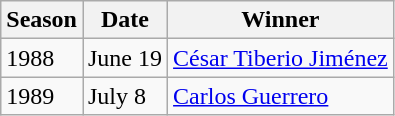<table class="wikitable">
<tr>
<th>Season</th>
<th>Date</th>
<th>Winner</th>
</tr>
<tr>
<td>1988</td>
<td>June 19</td>
<td> <a href='#'>César Tiberio Jiménez</a></td>
</tr>
<tr>
<td>1989</td>
<td>July 8</td>
<td> <a href='#'>Carlos Guerrero</a></td>
</tr>
</table>
